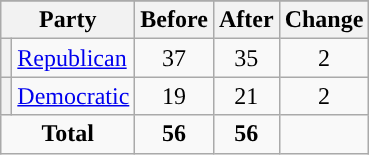<table class="wikitable" style="text-align:center;">
<tr>
</tr>
<tr>
<th colspan=2>Party</th>
<th>Before</th>
<th>After</th>
<th>Change</th>
</tr>
<tr>
<th style="background-color:"></th>
<td style="text-align:left;"><a href='#'>Republican</a></td>
<td>37</td>
<td>35</td>
<td> 2</td>
</tr>
<tr>
<th style="background-color:"></th>
<td style="text-align:left;"><a href='#'>Democratic</a></td>
<td>19</td>
<td>21</td>
<td> 2</td>
</tr>
<tr>
<td colspan=2><strong>Total</strong></td>
<td><strong>56</strong></td>
<td><strong>56</strong></td>
<td></td>
</tr>
</table>
